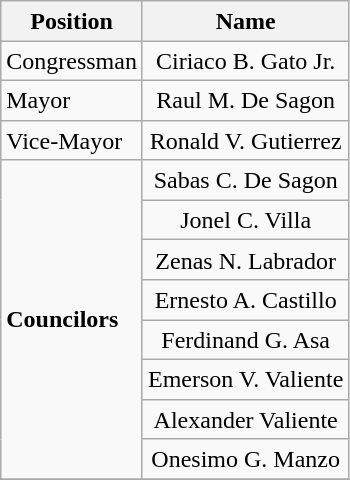<table class="wikitable" style="line-height:1.20em; font-size:100%;">
<tr>
<th>Position</th>
<th>Name</th>
</tr>
<tr>
<td>Congressman</td>
<td style="text-align:center;">Ciriaco B. Gato Jr.</td>
</tr>
<tr>
<td>Mayor</td>
<td style="text-align:center;">Raul M. De Sagon</td>
</tr>
<tr>
<td>Vice-Mayor</td>
<td style="text-align:center;">Ronald V. Gutierrez</td>
</tr>
<tr>
<td rowspan=8><strong>Councilors</strong></td>
<td style="text-align:center;">Sabas C. De Sagon</td>
</tr>
<tr>
<td style="text-align:center;">Jonel C. Villa</td>
</tr>
<tr>
<td style="text-align:center;">Zenas N. Labrador</td>
</tr>
<tr>
<td style="text-align:center;">Ernesto A. Castillo</td>
</tr>
<tr>
<td style="text-align:center;">Ferdinand G. Asa</td>
</tr>
<tr>
<td style="text-align:center;">Emerson V. Valiente</td>
</tr>
<tr>
<td style="text-align:center;">Alexander Valiente</td>
</tr>
<tr>
<td style="text-align:center;">Onesimo G. Manzo</td>
</tr>
<tr>
</tr>
</table>
